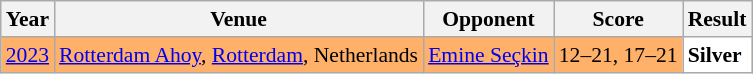<table class="sortable wikitable" style="font-size: 90%;">
<tr>
<th>Year</th>
<th>Venue</th>
<th>Opponent</th>
<th>Score</th>
<th>Result</th>
</tr>
<tr style="background:#FFB069">
<td align="center"><a href='#'>2023</a></td>
<td align="left"><a href='#'>Rotterdam Ahoy</a>, <a href='#'>Rotterdam</a>, Netherlands</td>
<td align="left"> <a href='#'>Emine Seçkin</a></td>
<td align="left">12–21, 17–21</td>
<td style="text-align:left; background:white"> <strong>Silver</strong></td>
</tr>
</table>
